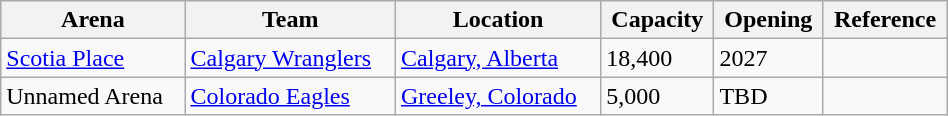<table class="wikitable sortable plainrowheaders" style="width:50%;" style="font-size:85%; text-align:center;">
<tr>
<th>Arena</th>
<th>Team</th>
<th>Location</th>
<th>Capacity</th>
<th>Opening</th>
<th>Reference</th>
</tr>
<tr>
<td><a href='#'>Scotia Place</a></td>
<td><a href='#'>Calgary Wranglers</a></td>
<td><a href='#'>Calgary, Alberta</a></td>
<td>18,400</td>
<td>2027</td>
<td></td>
</tr>
<tr>
<td>Unnamed Arena</td>
<td><a href='#'>Colorado Eagles</a></td>
<td><a href='#'>Greeley, Colorado</a></td>
<td>5,000</td>
<td>TBD</td>
<td></td>
</tr>
</table>
